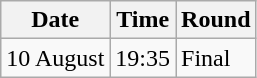<table class="wikitable">
<tr>
<th>Date</th>
<th>Time</th>
<th>Round</th>
</tr>
<tr>
<td>10 August</td>
<td>19:35</td>
<td>Final</td>
</tr>
</table>
